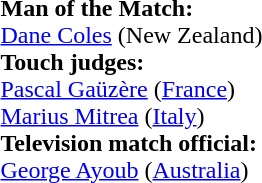<table style="width:50%">
<tr>
<td><br><strong>Man of the Match:</strong>
<br><a href='#'>Dane Coles</a> (New Zealand)<br><strong>Touch judges:</strong>
<br><a href='#'>Pascal Gaüzère</a> (<a href='#'>France</a>)
<br><a href='#'>Marius Mitrea</a> (<a href='#'>Italy</a>)
<br><strong>Television match official:</strong>
<br><a href='#'>George Ayoub</a> (<a href='#'>Australia</a>)</td>
</tr>
</table>
